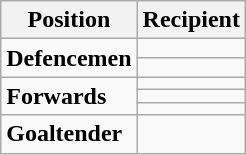<table class="wikitable">
<tr>
<th>Position</th>
<th>Recipient</th>
</tr>
<tr>
<td rowspan=2><strong>Defencemen</strong></td>
<td></td>
</tr>
<tr>
<td></td>
</tr>
<tr>
<td rowspan=3><strong>Forwards</strong></td>
<td></td>
</tr>
<tr>
<td></td>
</tr>
<tr>
<td></td>
</tr>
<tr>
<td><strong>Goaltender</strong></td>
<td></td>
</tr>
</table>
